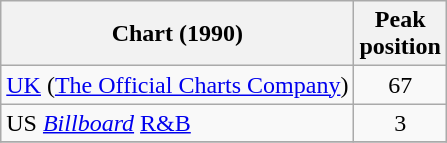<table class="wikitable sortable">
<tr>
<th>Chart (1990)</th>
<th>Peak<br>position</th>
</tr>
<tr>
<td><a href='#'>UK</a> (<a href='#'>The Official Charts Company</a>)</td>
<td style="text-align:center;">67</td>
</tr>
<tr>
<td>US <em><a href='#'>Billboard</a></em> <a href='#'>R&B</a></td>
<td style="text-align:center;">3</td>
</tr>
<tr>
</tr>
</table>
